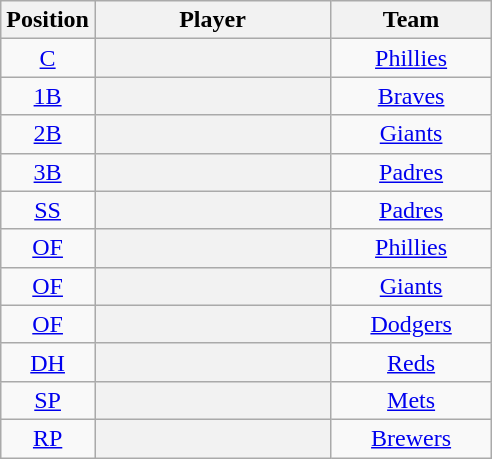<table class="wikitable sortable plainrowheaders" style="text-align:center;">
<tr>
<th scope="col">Position</th>
<th scope="col" style="width:150px;">Player</th>
<th scope="col" style="width:100px;">Team</th>
</tr>
<tr>
<td><a href='#'>C</a></td>
<th scope="row" style="text-align:center"></th>
<td><a href='#'>Phillies</a></td>
</tr>
<tr>
<td><a href='#'>1B</a></td>
<th scope="row" style="text-align:center"></th>
<td><a href='#'>Braves</a></td>
</tr>
<tr>
<td><a href='#'>2B</a></td>
<th scope="row" style="text-align:center"></th>
<td><a href='#'>Giants</a></td>
</tr>
<tr>
<td><a href='#'>3B</a></td>
<th scope="row" style="text-align:center"></th>
<td><a href='#'>Padres</a></td>
</tr>
<tr>
<td><a href='#'>SS</a></td>
<th scope="row" style="text-align:center"></th>
<td><a href='#'>Padres</a></td>
</tr>
<tr>
<td><a href='#'>OF</a></td>
<th scope="row" style="text-align:center"></th>
<td><a href='#'>Phillies</a></td>
</tr>
<tr>
<td><a href='#'>OF</a></td>
<th scope="row" style="text-align:center"></th>
<td><a href='#'>Giants</a></td>
</tr>
<tr>
<td><a href='#'>OF</a></td>
<th scope="row" style="text-align:center"></th>
<td><a href='#'>Dodgers</a></td>
</tr>
<tr>
<td><a href='#'>DH</a></td>
<th scope="row" style="text-align:center"></th>
<td><a href='#'>Reds</a></td>
</tr>
<tr>
<td><a href='#'>SP</a></td>
<th scope="row" style="text-align:center"></th>
<td><a href='#'>Mets</a></td>
</tr>
<tr>
<td><a href='#'>RP</a></td>
<th scope="row" style="text-align:center"></th>
<td><a href='#'>Brewers</a></td>
</tr>
</table>
